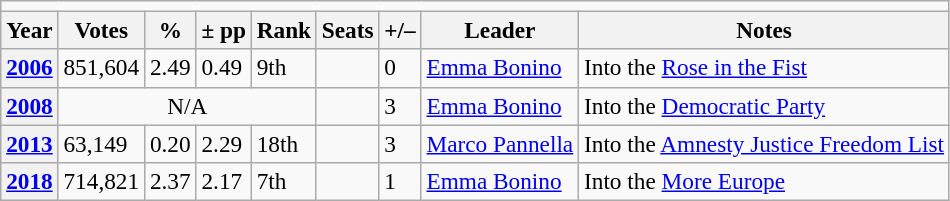<table class=wikitable style="font-size:97%; border:1px #AAAAFF solid">
<tr>
<td colspan=9></td>
</tr>
<tr>
<th>Year</th>
<th>Votes</th>
<th>%</th>
<th>± pp</th>
<th>Rank</th>
<th>Seats</th>
<th>+/–</th>
<th>Leader</th>
<th>Notes</th>
</tr>
<tr>
<th><a href='#'>2006</a></th>
<td>851,604</td>
<td>2.49</td>
<td> 0.49</td>
<td> 9th</td>
<td></td>
<td> 0</td>
<td><a href='#'>Emma Bonino</a></td>
<td>Into the <a href='#'>Rose in the Fist</a></td>
</tr>
<tr>
<th><a href='#'>2008</a></th>
<td colspan=4 style="text-align:center;">N/A</td>
<td></td>
<td> 3</td>
<td><a href='#'>Emma Bonino</a></td>
<td>Into the <a href='#'>Democratic Party</a></td>
</tr>
<tr>
<th><a href='#'>2013</a></th>
<td>63,149</td>
<td>0.20</td>
<td> 2.29</td>
<td> 18th</td>
<td></td>
<td> 3</td>
<td><a href='#'>Marco Pannella</a></td>
<td>Into the <a href='#'>Amnesty Justice Freedom List</a></td>
</tr>
<tr>
<th><a href='#'>2018</a></th>
<td>714,821</td>
<td>2.37</td>
<td> 2.17</td>
<td> 7th</td>
<td></td>
<td> 1</td>
<td><a href='#'>Emma Bonino</a></td>
<td>Into the <a href='#'>More Europe</a></td>
</tr>
</table>
